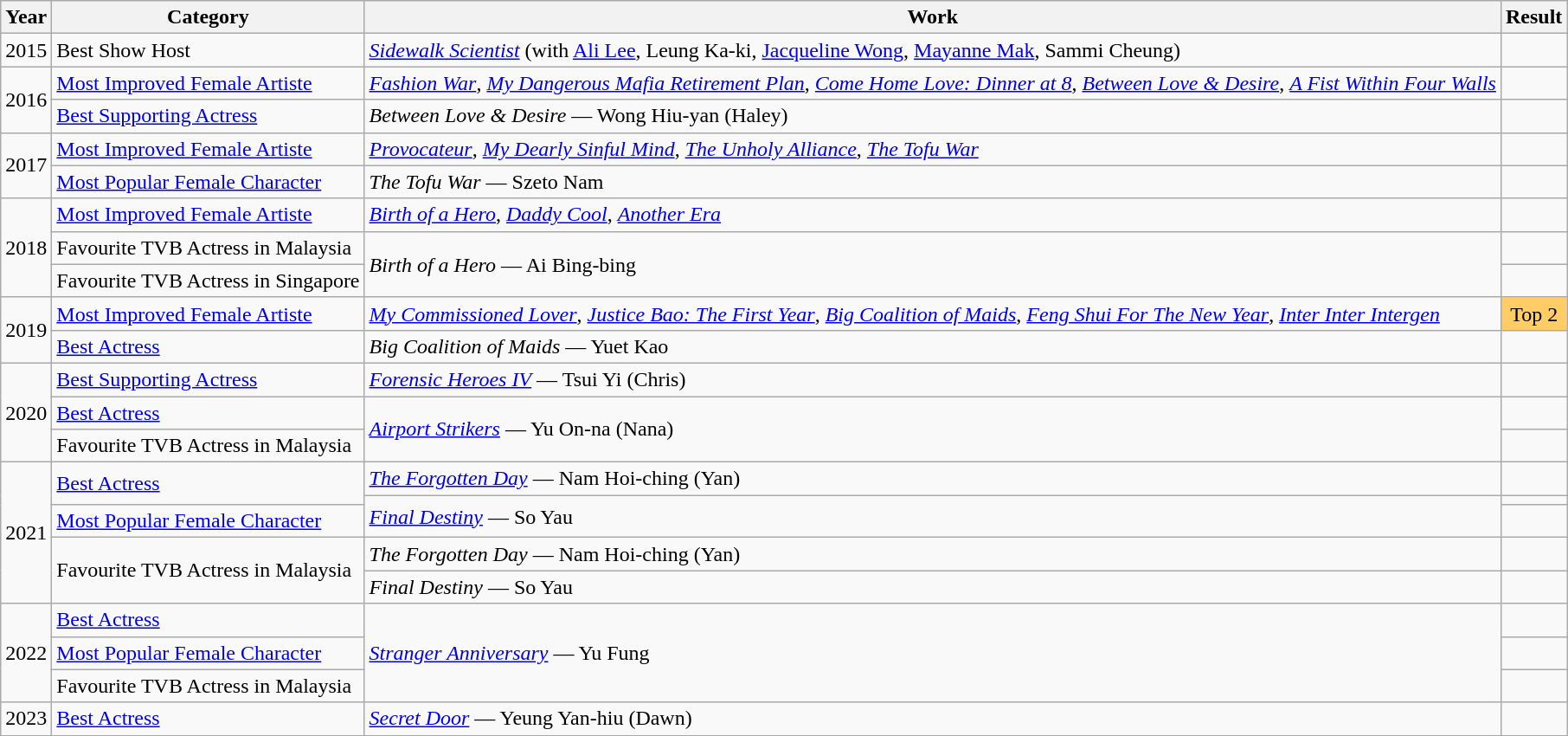<table class="wikitable sortable">
<tr>
<th>Year</th>
<th>Category</th>
<th>Work</th>
<th>Result</th>
</tr>
<tr>
<td>2015</td>
<td>Best Show Host</td>
<td><em><a href='#'>Sidewalk Scientist</a></em> (with <a href='#'>Ali Lee</a>, Leung Ka-ki, <a href='#'>Jacqueline Wong</a>, <a href='#'>Mayanne Mak</a>, Sammi Cheung)</td>
<td></td>
</tr>
<tr>
<td rowspan=2>2016</td>
<td><a href='#'>Most Improved Female Artiste</a></td>
<td><em><a href='#'>Fashion War</a></em>, <em><a href='#'>My Dangerous Mafia Retirement Plan</a></em>, <em><a href='#'>Come Home Love: Dinner at 8</a></em>, <em><a href='#'>Between Love & Desire</a></em>, <em><a href='#'>A Fist Within Four Walls</a></em></td>
<td></td>
</tr>
<tr>
<td><a href='#'>Best Supporting Actress</a></td>
<td><em>Between Love & Desire</em> — Wong Hiu-yan (Haley)</td>
<td></td>
</tr>
<tr>
<td rowspan=2>2017</td>
<td><a href='#'>Most Improved Female Artiste</a></td>
<td><em><a href='#'>Provocateur</a></em>, <em><a href='#'>My Dearly Sinful Mind</a></em>, <em><a href='#'>The Unholy Alliance</a></em>, <em><a href='#'>The Tofu War</a></em></td>
<td></td>
</tr>
<tr>
<td><a href='#'>Most Popular Female Character</a></td>
<td><em>The Tofu War</em> — Szeto Nam</td>
<td></td>
</tr>
<tr>
<td rowspan=3>2018</td>
<td><a href='#'>Most Improved Female Artiste</a></td>
<td><em><a href='#'>Birth of a Hero</a></em>, <em><a href='#'>Daddy Cool</a></em>, <em><a href='#'>Another Era</a></em></td>
<td></td>
</tr>
<tr>
<td>Favourite TVB Actress in Malaysia</td>
<td rowspan=2><em>Birth of a Hero</em> — Ai Bing-bing</td>
<td></td>
</tr>
<tr>
<td>Favourite TVB Actress in Singapore</td>
<td></td>
</tr>
<tr>
<td rowspan=2>2019</td>
<td><a href='#'>Most Improved Female Artiste</a></td>
<td><em><a href='#'>My Commissioned Lover</a></em>, <em><a href='#'>Justice Bao: The First Year</a></em>, <em><a href='#'>Big Coalition of Maids</a></em>, <em><a href='#'>Feng Shui For The New Year</a></em>, <em><a href='#'>Inter Inter Intergen</a></em></td>
<td style="background-color:#ffcc66; text-align:center;">Top 2</td>
</tr>
<tr>
<td><a href='#'>Best Actress</a></td>
<td><em>Big Coalition of Maids</em> — Yuet Kao</td>
<td></td>
</tr>
<tr>
<td rowspan=3>2020</td>
<td><a href='#'>Best Supporting Actress</a></td>
<td><em><a href='#'>Forensic Heroes IV</a></em> — Tsui Yi (Chris)</td>
<td></td>
</tr>
<tr>
<td><a href='#'>Best Actress</a></td>
<td rowspan=2><em><a href='#'>Airport Strikers</a></em> — Yu On-na (Nana)</td>
<td></td>
</tr>
<tr>
<td>Favourite TVB Actress in Malaysia</td>
<td></td>
</tr>
<tr>
<td rowspan=5>2021</td>
<td rowspan=2><a href='#'>Best Actress</a></td>
<td><em><a href='#'>The Forgotten Day</a></em> — Nam Hoi-ching (Yan)</td>
<td></td>
</tr>
<tr>
<td rowspan=2><em><a href='#'>Final Destiny</a></em> — So Yau</td>
<td></td>
</tr>
<tr>
<td><a href='#'>Most Popular Female Character</a></td>
<td></td>
</tr>
<tr>
<td rowspan=2>Favourite TVB Actress in Malaysia</td>
<td><em>The Forgotten Day</em> — Nam Hoi-ching (Yan)</td>
<td></td>
</tr>
<tr>
<td><em>Final Destiny</em> — So Yau</td>
<td></td>
</tr>
<tr>
<td rowspan=3>2022</td>
<td><a href='#'>Best Actress</a></td>
<td rowspan=3><em><a href='#'>Stranger Anniversary</a></em> — Yu Fung</td>
<td></td>
</tr>
<tr>
<td><a href='#'>Most Popular Female Character</a></td>
<td></td>
</tr>
<tr>
<td>Favourite TVB Actress in Malaysia</td>
<td></td>
</tr>
<tr>
<td>2023</td>
<td><a href='#'>Best Actress</a></td>
<td><em><a href='#'>Secret Door</a></em> — Yeung Yan-hiu (Dawn)</td>
<td></td>
</tr>
</table>
